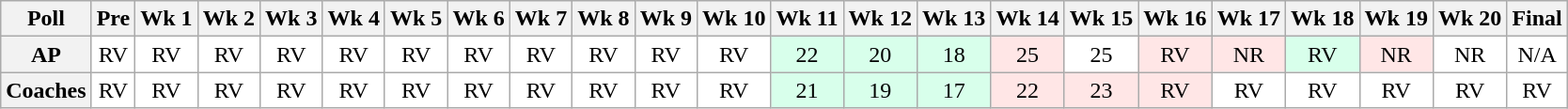<table class="wikitable" style="white-space:nowrap;text-align:center;">
<tr>
<th>Poll</th>
<th>Pre</th>
<th>Wk 1</th>
<th>Wk 2</th>
<th>Wk 3</th>
<th>Wk 4</th>
<th>Wk 5</th>
<th>Wk 6</th>
<th>Wk 7</th>
<th>Wk 8</th>
<th>Wk 9</th>
<th>Wk 10</th>
<th>Wk 11</th>
<th>Wk 12</th>
<th>Wk 13</th>
<th>Wk 14</th>
<th>Wk 15</th>
<th>Wk 16</th>
<th>Wk 17</th>
<th>Wk 18</th>
<th>Wk 19</th>
<th>Wk 20</th>
<th>Final</th>
</tr>
<tr>
<th>AP</th>
<td style="background:#FFF;">RV</td>
<td style="background:#FFF;">RV</td>
<td style="background:#FFF;">RV</td>
<td style="background:#FFF;">RV</td>
<td style="background:#FFF;">RV</td>
<td style="background:#FFF;">RV</td>
<td style="background:#FFF;">RV</td>
<td style="background:#FFF;">RV</td>
<td style="background:#FFF;">RV</td>
<td style="background:#FFF;">RV</td>
<td style="background:#FFF;">RV</td>
<td style="background:#D8FFEB;">22</td>
<td style="background:#D8FFEB;">20</td>
<td style="background:#D8FFEB;">18</td>
<td style="background:#FFE6E6;">25</td>
<td style="background:#FFF;">25</td>
<td style="background:#FFE6E6;">RV</td>
<td style="background:#FFE6E6;">NR</td>
<td style="background:#D8FFEB;">RV</td>
<td style="background:#FFE6E6;">NR</td>
<td style="background:#FFF;">NR</td>
<td style="background:#FFF;">N/A</td>
</tr>
<tr>
<th>Coaches</th>
<td style="background:#FFF;">RV</td>
<td style="background:#FFF;">RV</td>
<td style="background:#FFF;">RV</td>
<td style="background:#FFF;">RV</td>
<td style="background:#FFF;">RV</td>
<td style="background:#FFF;">RV</td>
<td style="background:#FFF;">RV</td>
<td style="background:#FFF;">RV</td>
<td style="background:#FFF;">RV</td>
<td style="background:#FFF;">RV</td>
<td style="background:#FFF;">RV</td>
<td style="background:#D8FFEB;">21</td>
<td style="background:#D8FFEB;">19</td>
<td style="background:#D8FFEB;">17</td>
<td style="background:#FFE6E6;">22</td>
<td style="background:#FFE6E6;">23</td>
<td style="background:#FFE6E6;">RV</td>
<td style="background:#FFF;">RV</td>
<td style="background:#FFF;">RV</td>
<td style="background:#FFF;">RV</td>
<td style="background:#FFF;">RV</td>
<td style="background:#FFF;">RV</td>
</tr>
</table>
